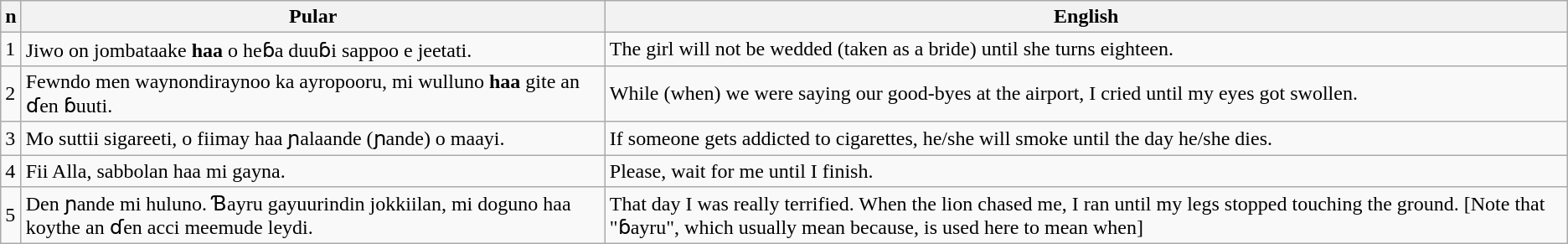<table class="wikitable sortable">
<tr>
<th>n</th>
<th>Pular</th>
<th>English</th>
</tr>
<tr>
<td>1</td>
<td>Jiwo on jombataake <strong>haa</strong> o heɓa duuɓi sappoo e jeetati.</td>
<td>The girl will not be wedded (taken as a bride) until she turns eighteen.</td>
</tr>
<tr>
<td>2</td>
<td>Fewndo men waynondiraynoo ka ayropooru, mi wulluno <strong>haa</strong> gite an ɗen ɓuuti.</td>
<td>While (when) we were saying our good-byes at the airport, I cried until my eyes got swollen.</td>
</tr>
<tr>
<td>3</td>
<td>Mo suttii sigareeti, o fiimay haa ɲalaande (ɲande) o maayi.</td>
<td>If someone gets addicted to cigarettes, he/she will smoke until the day he/she dies.</td>
</tr>
<tr>
<td>4</td>
<td>Fii Alla, sabbolan haa mi gayna.</td>
<td>Please, wait for me until I finish.</td>
</tr>
<tr>
<td>5</td>
<td>Den ɲande mi huluno. Ɓayru gayuurindin jokkiilan, mi doguno haa koythe an ɗen acci meemude leydi.</td>
<td>That day I was really terrified. When the lion chased me, I ran until my legs stopped touching the ground. [Note that "ɓayru", which usually mean because, is used here to mean when]</td>
</tr>
</table>
